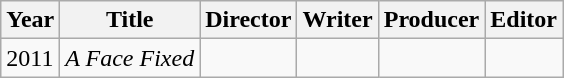<table class="wikitable">
<tr>
<th>Year</th>
<th>Title</th>
<th>Director</th>
<th>Writer</th>
<th>Producer</th>
<th>Editor</th>
</tr>
<tr>
<td>2011</td>
<td><em>A Face Fixed</em></td>
<td></td>
<td></td>
<td></td>
<td></td>
</tr>
</table>
